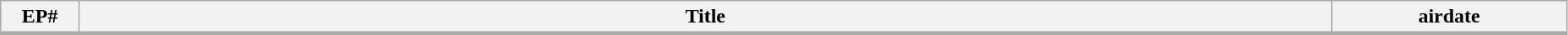<table class="wikitable" width="98%">
<tr style="border-bottom: 3px solid #aaa;">
<th width="5%">EP#</th>
<th>Title</th>
<th width="15%">airdate</th>
</tr>
<tr>
</tr>
</table>
